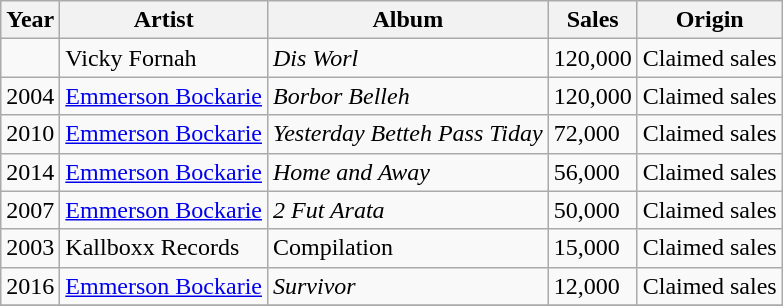<table class="wikitable">
<tr>
<th>Year</th>
<th>Artist</th>
<th>Album</th>
<th>Sales</th>
<th>Origin</th>
</tr>
<tr>
<td></td>
<td>Vicky Fornah</td>
<td><em>Dis Worl</em></td>
<td>120,000</td>
<td>Claimed sales</td>
</tr>
<tr>
<td>2004</td>
<td><a href='#'>Emmerson Bockarie</a></td>
<td><em>Borbor Belleh</em></td>
<td>120,000</td>
<td>Claimed sales</td>
</tr>
<tr>
<td>2010</td>
<td><a href='#'>Emmerson Bockarie</a></td>
<td><em>Yesterday Betteh Pass Tiday</em></td>
<td>72,000</td>
<td>Claimed sales</td>
</tr>
<tr>
<td>2014</td>
<td><a href='#'>Emmerson Bockarie</a></td>
<td><em>Home and Away</em></td>
<td>56,000</td>
<td>Claimed sales</td>
</tr>
<tr>
<td>2007</td>
<td><a href='#'>Emmerson Bockarie</a></td>
<td><em>2 Fut Arata</em></td>
<td>50,000</td>
<td>Claimed sales</td>
</tr>
<tr>
<td>2003</td>
<td>Kallboxx Records</td>
<td>Compilation</td>
<td>15,000</td>
<td>Claimed sales</td>
</tr>
<tr>
<td>2016</td>
<td><a href='#'>Emmerson Bockarie</a></td>
<td><em>Survivor</em></td>
<td>12,000</td>
<td>Claimed sales</td>
</tr>
<tr>
</tr>
</table>
